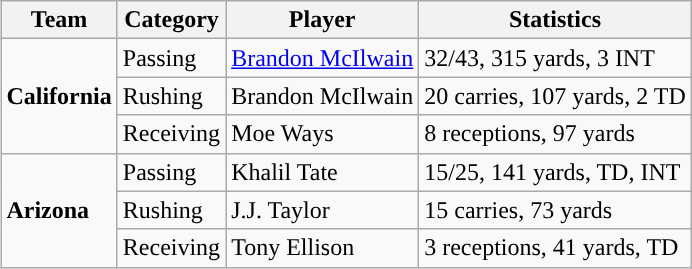<table class="wikitable" style="float: right;">
<tr>
<th>Team</th>
<th>Category</th>
<th>Player</th>
<th>Statistics</th>
</tr>
<tr>
<td rowspan=3><strong>California</strong></td>
<td>Passing</td>
<td><a href='#'>Brandon McIlwain</a></td>
<td>32/43, 315 yards, 3 INT</td>
</tr>
<tr>
<td>Rushing</td>
<td>Brandon McIlwain</td>
<td>20 carries, 107 yards, 2 TD</td>
</tr>
<tr>
<td>Receiving</td>
<td>Moe Ways</td>
<td>8 receptions, 97 yards</td>
</tr>
<tr>
<td rowspan=3><strong>Arizona</strong></td>
<td>Passing</td>
<td>Khalil Tate</td>
<td>15/25, 141 yards, TD, INT</td>
</tr>
<tr>
<td>Rushing</td>
<td>J.J. Taylor</td>
<td>15 carries, 73 yards</td>
</tr>
<tr>
<td>Receiving</td>
<td>Tony Ellison</td>
<td>3 receptions, 41 yards, TD</td>
</tr>
</table>
